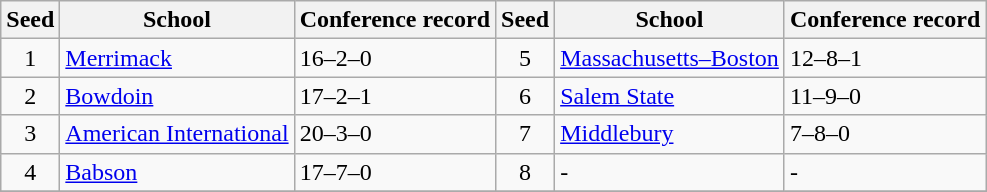<table class="wikitable">
<tr>
<th>Seed</th>
<th>School</th>
<th>Conference record</th>
<th>Seed</th>
<th>School</th>
<th>Conference record</th>
</tr>
<tr>
<td align=center>1</td>
<td><a href='#'>Merrimack</a></td>
<td>16–2–0</td>
<td align=center>5</td>
<td><a href='#'>Massachusetts–Boston</a></td>
<td>12–8–1</td>
</tr>
<tr>
<td align=center>2</td>
<td><a href='#'>Bowdoin</a></td>
<td>17–2–1</td>
<td align=center>6</td>
<td><a href='#'>Salem State</a></td>
<td>11–9–0</td>
</tr>
<tr>
<td align=center>3</td>
<td><a href='#'>American International</a></td>
<td>20–3–0</td>
<td align=center>7</td>
<td><a href='#'>Middlebury</a></td>
<td>7–8–0</td>
</tr>
<tr>
<td align=center>4</td>
<td><a href='#'>Babson</a></td>
<td>17–7–0</td>
<td align=center>8</td>
<td>-</td>
<td>-</td>
</tr>
<tr>
</tr>
</table>
